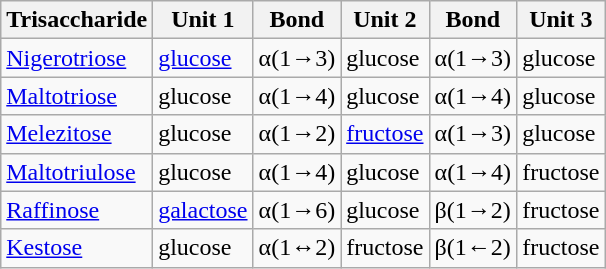<table class="wikitable">
<tr>
<th>Trisaccharide</th>
<th>Unit 1</th>
<th>Bond</th>
<th>Unit 2</th>
<th>Bond</th>
<th>Unit 3</th>
</tr>
<tr>
<td><a href='#'>Nigerotriose</a></td>
<td><a href='#'>glucose</a></td>
<td>α(1→3)</td>
<td>glucose</td>
<td>α(1→3)</td>
<td>glucose</td>
</tr>
<tr>
<td><a href='#'>Maltotriose</a></td>
<td>glucose</td>
<td>α(1→4)</td>
<td>glucose</td>
<td>α(1→4)</td>
<td>glucose</td>
</tr>
<tr>
<td><a href='#'>Melezitose</a></td>
<td>glucose</td>
<td>α(1→2)</td>
<td><a href='#'>fructose</a></td>
<td>α(1→3)</td>
<td>glucose</td>
</tr>
<tr>
<td><a href='#'>Maltotriulose</a></td>
<td>glucose</td>
<td>α(1→4)</td>
<td>glucose</td>
<td>α(1→4)</td>
<td>fructose</td>
</tr>
<tr>
<td><a href='#'>Raffinose</a></td>
<td><a href='#'>galactose</a></td>
<td>α(1→6)</td>
<td>glucose</td>
<td>β(1→2)</td>
<td>fructose</td>
</tr>
<tr>
<td><a href='#'>Kestose</a></td>
<td>glucose</td>
<td>α(1↔2)</td>
<td>fructose</td>
<td>β(1←2)</td>
<td>fructose</td>
</tr>
</table>
